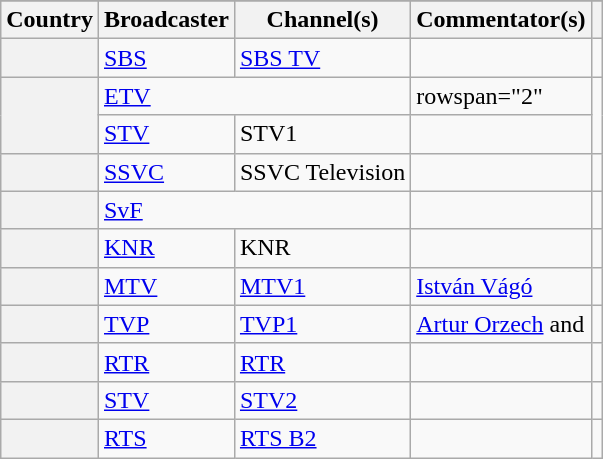<table class="wikitable plainrowheaders">
<tr>
</tr>
<tr>
<th scope="col">Country</th>
<th scope="col">Broadcaster</th>
<th scope="col">Channel(s)</th>
<th scope="col">Commentator(s)</th>
<th scope="col"></th>
</tr>
<tr>
<th scope="row"></th>
<td><a href='#'>SBS</a></td>
<td><a href='#'>SBS TV</a></td>
<td></td>
<td style="text-align:center"></td>
</tr>
<tr>
<th scope="row" rowspan="2"></th>
<td colspan="2"><a href='#'>ETV</a></td>
<td>rowspan="2" </td>
<td rowspan="2" style="text-align:center"></td>
</tr>
<tr>
<td><a href='#'>STV</a></td>
<td>STV1</td>
</tr>
<tr>
<th scope="row"></th>
<td><a href='#'>SSVC</a></td>
<td>SSVC Television</td>
<td></td>
<td style="text-align:center"></td>
</tr>
<tr>
<th scope="row"></th>
<td colspan="2"><a href='#'>SvF</a></td>
<td></td>
<td style="text-align:center"></td>
</tr>
<tr>
<th scope="row"></th>
<td><a href='#'>KNR</a></td>
<td>KNR</td>
<td></td>
<td style="text-align:center"></td>
</tr>
<tr>
<th scope="row"></th>
<td><a href='#'>MTV</a></td>
<td><a href='#'>MTV1</a></td>
<td><a href='#'>István Vágó</a></td>
<td style="text-align:center"></td>
</tr>
<tr>
<th scope="row"></th>
<td><a href='#'>TVP</a></td>
<td><a href='#'>TVP1</a></td>
<td><a href='#'>Artur Orzech</a> and </td>
<td style="text-align:center"></td>
</tr>
<tr>
<th scope="row"></th>
<td><a href='#'>RTR</a></td>
<td><a href='#'>RTR</a></td>
<td></td>
<td style="text-align:center"></td>
</tr>
<tr>
<th scope="row"></th>
<td><a href='#'>STV</a></td>
<td><a href='#'>STV2</a></td>
<td></td>
<td style="text-align:center"></td>
</tr>
<tr>
<th scope="row"></th>
<td><a href='#'>RTS</a></td>
<td><a href='#'>RTS B2</a></td>
<td></td>
<td style="text-align:center"></td>
</tr>
</table>
